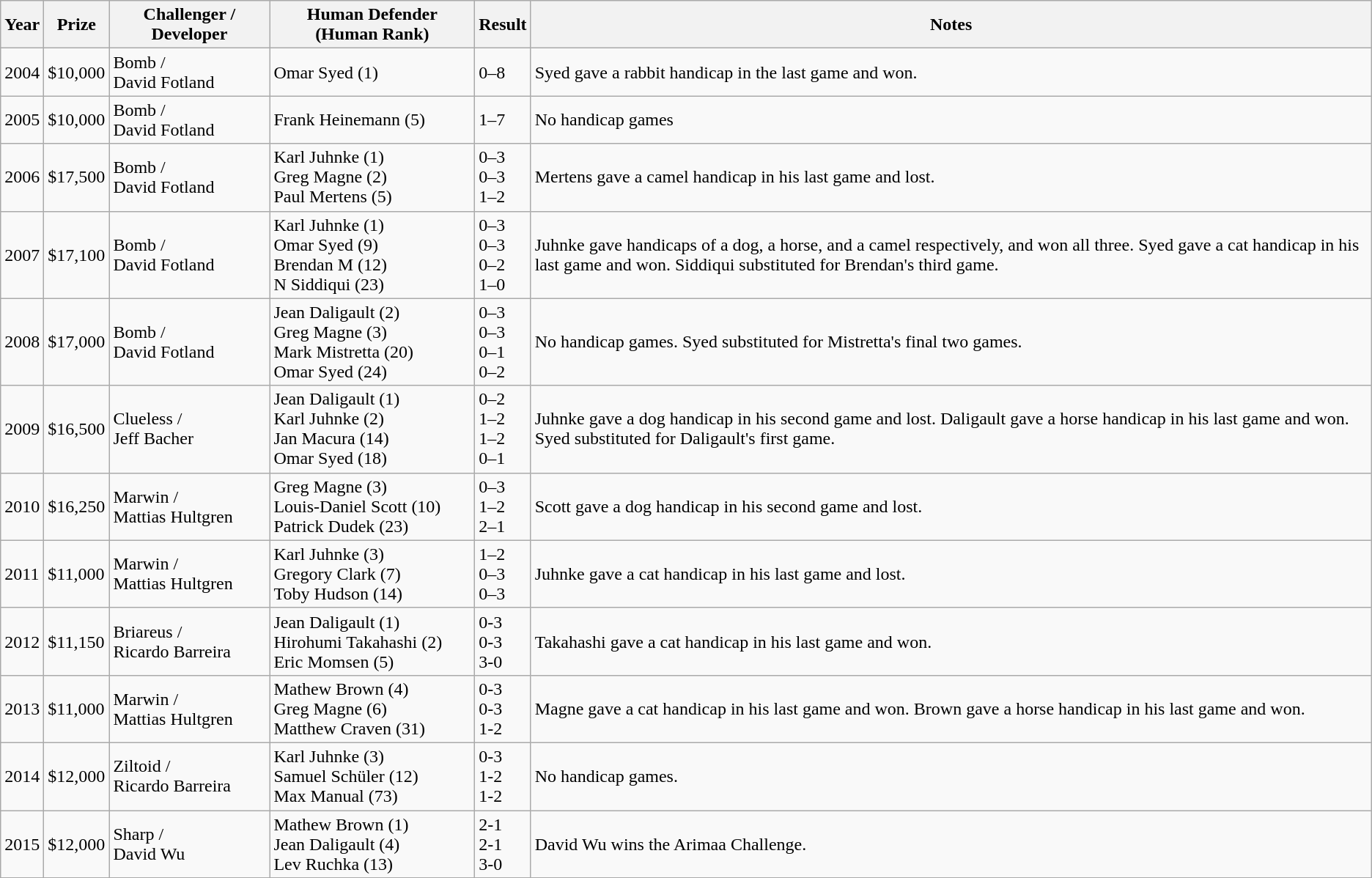<table class="wikitable">
<tr>
<th>Year</th>
<th>Prize</th>
<th>Challenger / Developer</th>
<th>Human Defender (Human Rank)</th>
<th>Result</th>
<th>Notes</th>
</tr>
<tr --->
<td>2004</td>
<td>$10,000</td>
<td>Bomb /<br>David Fotland</td>
<td>Omar Syed (1)</td>
<td>0–8</td>
<td>Syed gave a rabbit handicap in the last game and won.</td>
</tr>
<tr --->
<td>2005</td>
<td>$10,000</td>
<td>Bomb /<br>David Fotland</td>
<td>Frank Heinemann (5)</td>
<td>1–7</td>
<td>No handicap games</td>
</tr>
<tr --->
<td>2006</td>
<td>$17,500</td>
<td>Bomb /<br>David Fotland</td>
<td>Karl Juhnke (1)<br>Greg Magne (2)<br>Paul Mertens (5)</td>
<td>0–3<br>0–3<br>1–2</td>
<td>Mertens gave a camel handicap in his last game and lost.</td>
</tr>
<tr --->
<td>2007</td>
<td>$17,100</td>
<td>Bomb /<br>David Fotland</td>
<td>Karl Juhnke (1)<br>Omar Syed (9)<br>Brendan M (12)<br>N Siddiqui (23)</td>
<td>0–3<br>0–3<br>0–2<br>1–0</td>
<td>Juhnke gave handicaps of a dog, a horse, and a camel respectively, and won all three. Syed gave a cat handicap in his last game and won. Siddiqui substituted for Brendan's third game.</td>
</tr>
<tr --->
<td>2008</td>
<td>$17,000</td>
<td>Bomb /<br>David Fotland</td>
<td>Jean Daligault (2)<br>Greg Magne (3)<br>Mark Mistretta (20)<br>Omar Syed (24)</td>
<td>0–3<br>0–3<br>0–1<br>0–2</td>
<td>No handicap games. Syed substituted for Mistretta's final two games.</td>
</tr>
<tr --->
<td>2009</td>
<td>$16,500</td>
<td>Clueless /<br>Jeff Bacher</td>
<td>Jean Daligault (1)<br>Karl Juhnke (2)<br>Jan Macura (14)<br>Omar Syed (18)</td>
<td>0–2<br>1–2<br>1–2<br>0–1</td>
<td>Juhnke gave a dog handicap in his second game and lost. Daligault gave a horse handicap in his last game and won. Syed substituted for Daligault's first game.</td>
</tr>
<tr --->
<td>2010</td>
<td>$16,250</td>
<td style=white-space:nowrap>Marwin /<br>Mattias Hultgren</td>
<td>Greg Magne (3)<br>Louis-Daniel Scott (10)<br>Patrick Dudek (23)</td>
<td>0–3<br>1–2<br>2–1</td>
<td>Scott gave a dog handicap in his second game and lost.</td>
</tr>
<tr --->
<td>2011</td>
<td>$11,000</td>
<td>Marwin /<br>Mattias Hultgren</td>
<td>Karl Juhnke (3)<br>Gregory Clark (7)<br>Toby Hudson (14)</td>
<td>1–2<br>0–3<br>0–3</td>
<td>Juhnke gave a cat handicap in his last game and lost.</td>
</tr>
<tr --->
<td>2012</td>
<td>$11,150</td>
<td>Briareus /<br>Ricardo Barreira</td>
<td>Jean Daligault (1)<br>Hirohumi Takahashi (2)<br>Eric Momsen (5)</td>
<td>0-3<br>0-3<br>3-0</td>
<td>Takahashi gave a cat handicap in his last game and won.</td>
</tr>
<tr --->
<td>2013</td>
<td>$11,000</td>
<td>Marwin /<br>Mattias Hultgren</td>
<td>Mathew Brown (4)<br>Greg Magne (6)<br>Matthew Craven (31)</td>
<td>0-3<br>0-3<br>1-2</td>
<td>Magne gave a cat handicap in his last game and won. Brown gave a horse handicap in his last game and won.</td>
</tr>
<tr --->
<td>2014</td>
<td>$12,000</td>
<td>Ziltoid /<br>Ricardo Barreira</td>
<td>Karl Juhnke (3)<br>Samuel Schüler (12)<br>Max Manual (73)</td>
<td>0-3<br>1-2<br>1-2</td>
<td>No handicap games.</td>
</tr>
<tr --->
<td>2015</td>
<td>$12,000</td>
<td>Sharp /<br>David Wu</td>
<td>Mathew Brown (1)<br>Jean Daligault (4)<br>Lev Ruchka (13)</td>
<td>2-1<br>2-1<br>3-0</td>
<td>David Wu wins the Arimaa Challenge.</td>
</tr>
<tr --->
</tr>
</table>
